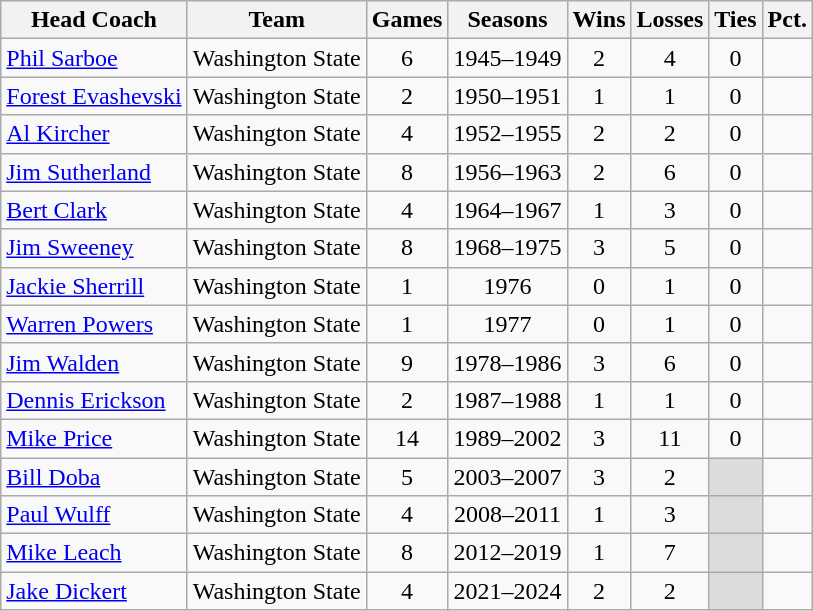<table class="sortable wikitable" style="text-align:center">
<tr>
<th>Head Coach</th>
<th>Team</th>
<th>Games</th>
<th>Seasons</th>
<th>Wins</th>
<th>Losses</th>
<th>Ties</th>
<th>Pct.</th>
</tr>
<tr>
<td align=left><a href='#'>Phil Sarboe</a></td>
<td>Washington State</td>
<td>6</td>
<td>1945–1949</td>
<td>2</td>
<td>4</td>
<td>0</td>
<td></td>
</tr>
<tr>
<td align=left><a href='#'>Forest Evashevski</a></td>
<td>Washington State</td>
<td>2</td>
<td>1950–1951</td>
<td>1</td>
<td>1</td>
<td>0</td>
<td></td>
</tr>
<tr>
<td align=left><a href='#'>Al Kircher</a></td>
<td>Washington State</td>
<td>4</td>
<td>1952–1955</td>
<td>2</td>
<td>2</td>
<td>0</td>
<td></td>
</tr>
<tr>
<td align=left><a href='#'>Jim Sutherland</a></td>
<td>Washington State</td>
<td>8</td>
<td>1956–1963</td>
<td>2</td>
<td>6</td>
<td>0</td>
<td></td>
</tr>
<tr>
<td align=left><a href='#'>Bert Clark</a></td>
<td>Washington State</td>
<td>4</td>
<td>1964–1967</td>
<td>1</td>
<td>3</td>
<td>0</td>
<td></td>
</tr>
<tr>
<td align=left><a href='#'>Jim Sweeney</a></td>
<td>Washington State</td>
<td>8</td>
<td>1968–1975</td>
<td>3</td>
<td>5</td>
<td>0</td>
<td></td>
</tr>
<tr>
<td align=left><a href='#'>Jackie Sherrill</a></td>
<td>Washington State</td>
<td>1</td>
<td>1976</td>
<td>0</td>
<td>1</td>
<td>0</td>
<td></td>
</tr>
<tr>
<td align=left><a href='#'>Warren Powers</a></td>
<td>Washington State</td>
<td>1</td>
<td>1977</td>
<td>0</td>
<td>1</td>
<td>0</td>
<td></td>
</tr>
<tr>
<td align=left><a href='#'>Jim Walden</a></td>
<td>Washington State</td>
<td>9</td>
<td>1978–1986</td>
<td>3</td>
<td>6</td>
<td>0</td>
<td></td>
</tr>
<tr>
<td align=left><a href='#'>Dennis Erickson</a></td>
<td>Washington State</td>
<td>2</td>
<td>1987–1988</td>
<td>1</td>
<td>1</td>
<td>0</td>
<td></td>
</tr>
<tr>
<td align=left><a href='#'>Mike Price</a></td>
<td>Washington State</td>
<td>14</td>
<td>1989–2002</td>
<td>3</td>
<td>11</td>
<td>0</td>
<td></td>
</tr>
<tr>
<td align=left><a href='#'>Bill Doba</a></td>
<td>Washington State</td>
<td>5</td>
<td>2003–2007</td>
<td>3</td>
<td>2</td>
<td style="background:#DCDCDC;"> </td>
<td></td>
</tr>
<tr>
<td align=left><a href='#'>Paul Wulff</a></td>
<td>Washington State</td>
<td>4</td>
<td>2008–2011</td>
<td>1</td>
<td>3</td>
<td style="background:#DCDCDC;"> </td>
<td></td>
</tr>
<tr>
<td align=left><a href='#'>Mike Leach</a></td>
<td>Washington State</td>
<td>8</td>
<td>2012–2019</td>
<td>1</td>
<td>7</td>
<td style="background:#DCDCDC;"> </td>
<td></td>
</tr>
<tr>
<td align=left><a href='#'>Jake Dickert</a></td>
<td>Washington State</td>
<td>4</td>
<td>2021–2024</td>
<td>2</td>
<td>2</td>
<td style="background:#DCDCDC;"> </td>
<td></td>
</tr>
</table>
